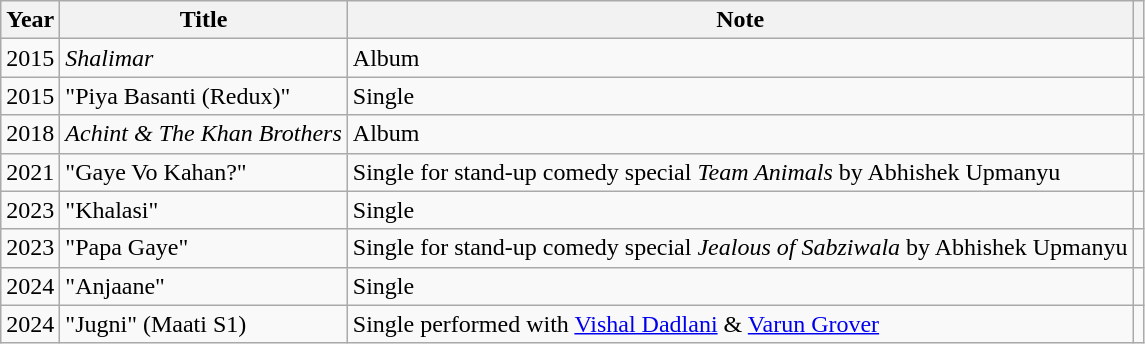<table class="wikitable sortable">
<tr>
<th>Year</th>
<th>Title</th>
<th>Note</th>
<th></th>
</tr>
<tr>
<td>2015</td>
<td><em>Shalimar</em></td>
<td>Album</td>
<td></td>
</tr>
<tr>
<td>2015</td>
<td>"Piya Basanti (Redux)"</td>
<td>Single</td>
<td></td>
</tr>
<tr>
<td>2018</td>
<td><em>Achint & The Khan Brothers</em></td>
<td>Album</td>
<td></td>
</tr>
<tr>
<td>2021</td>
<td>"Gaye Vo Kahan?"</td>
<td>Single for stand-up comedy special <em>Team Animals</em> by Abhishek Upmanyu</td>
<td></td>
</tr>
<tr>
<td>2023</td>
<td>"Khalasi"</td>
<td>Single</td>
<td></td>
</tr>
<tr>
<td>2023</td>
<td>"Papa Gaye"</td>
<td>Single for stand-up comedy special <em>Jealous of Sabziwala</em> by Abhishek Upmanyu</td>
<td></td>
</tr>
<tr>
<td>2024</td>
<td>"Anjaane"</td>
<td>Single</td>
<td></td>
</tr>
<tr>
<td>2024</td>
<td>"Jugni" (Maati S1)</td>
<td>Single performed with <a href='#'>Vishal Dadlani</a> & <a href='#'>Varun Grover</a></td>
<td></td>
</tr>
</table>
